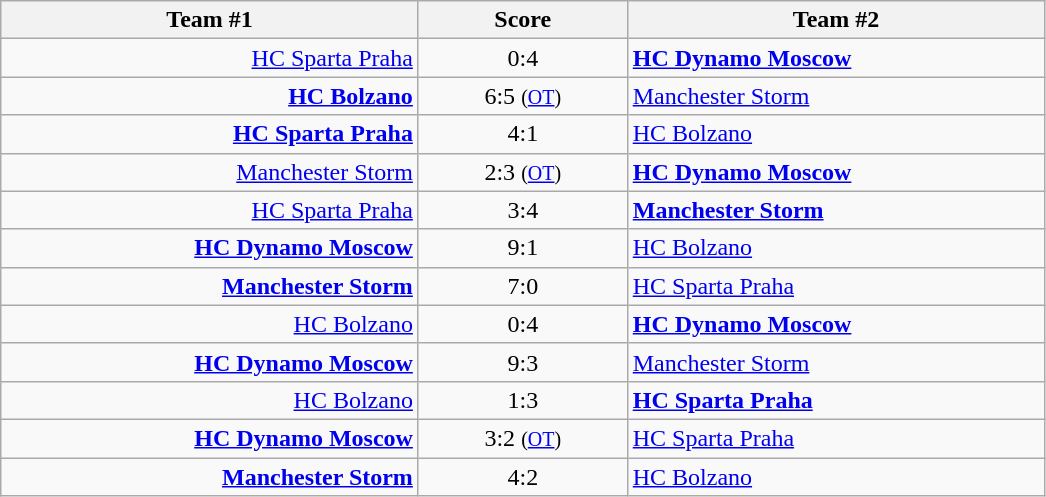<table class="wikitable" style="text-align: center;">
<tr>
<th width=22%>Team #1</th>
<th width=11%>Score</th>
<th width=22%>Team #2</th>
</tr>
<tr>
<td style="text-align: right;"><a href='#'>HC Sparta Praha</a> </td>
<td>0:4</td>
<td style="text-align: left;"> <strong><a href='#'>HC Dynamo Moscow</a></strong></td>
</tr>
<tr>
<td style="text-align: right;"><strong><a href='#'>HC Bolzano</a></strong> </td>
<td>6:5 <small>(<a href='#'>OT</a>)</small></td>
<td style="text-align: left;"> <a href='#'>Manchester Storm</a></td>
</tr>
<tr>
<td style="text-align: right;"><strong><a href='#'>HC Sparta Praha</a></strong> </td>
<td>4:1</td>
<td style="text-align: left;"> <a href='#'>HC Bolzano</a></td>
</tr>
<tr>
<td style="text-align: right;"><a href='#'>Manchester Storm</a> </td>
<td>2:3 <small>(<a href='#'>OT</a>)</small></td>
<td style="text-align: left;"> <strong><a href='#'>HC Dynamo Moscow</a></strong></td>
</tr>
<tr>
<td style="text-align: right;"><a href='#'>HC Sparta Praha</a> </td>
<td>3:4</td>
<td style="text-align: left;"> <strong><a href='#'>Manchester Storm</a></strong></td>
</tr>
<tr>
<td style="text-align: right;"><strong><a href='#'>HC Dynamo Moscow</a></strong> </td>
<td>9:1</td>
<td style="text-align: left;"> <a href='#'>HC Bolzano</a></td>
</tr>
<tr>
<td style="text-align: right;"><strong><a href='#'>Manchester Storm</a></strong> </td>
<td>7:0</td>
<td style="text-align: left;"> <a href='#'>HC Sparta Praha</a></td>
</tr>
<tr>
<td style="text-align: right;"><a href='#'>HC Bolzano</a> </td>
<td>0:4</td>
<td style="text-align: left;"> <strong><a href='#'>HC Dynamo Moscow</a></strong></td>
</tr>
<tr>
<td style="text-align: right;"><strong><a href='#'>HC Dynamo Moscow</a></strong> </td>
<td>9:3</td>
<td style="text-align: left;"> <a href='#'>Manchester Storm</a></td>
</tr>
<tr>
<td style="text-align: right;"><a href='#'>HC Bolzano</a> </td>
<td>1:3</td>
<td style="text-align: left;"> <strong><a href='#'>HC Sparta Praha</a></strong></td>
</tr>
<tr>
<td style="text-align: right;"><strong><a href='#'>HC Dynamo Moscow</a></strong> </td>
<td>3:2 <small>(<a href='#'>OT</a>)</small></td>
<td style="text-align: left;"> <a href='#'>HC Sparta Praha</a></td>
</tr>
<tr>
<td style="text-align: right;"><strong><a href='#'>Manchester Storm</a></strong> </td>
<td>4:2</td>
<td style="text-align: left;"> <a href='#'>HC Bolzano</a></td>
</tr>
</table>
